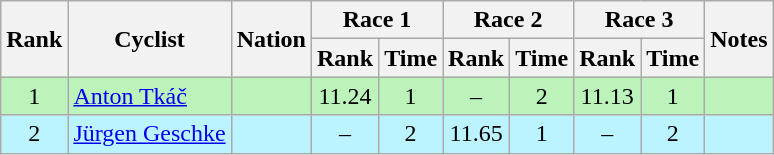<table class="wikitable sortable" style="text-align:center">
<tr>
<th rowspan=2>Rank</th>
<th rowspan=2>Cyclist</th>
<th rowspan=2>Nation</th>
<th colspan=2>Race 1</th>
<th colspan=2>Race 2</th>
<th colspan=2>Race 3</th>
<th rowspan=2>Notes</th>
</tr>
<tr>
<th>Rank</th>
<th>Time</th>
<th>Rank</th>
<th>Time</th>
<th>Rank</th>
<th>Time</th>
</tr>
<tr bgcolor=bbf3bb>
<td>1</td>
<td align=left data-sort-value="Tkáč, Anton"><a href='#'>Anton Tkáč</a></td>
<td align=left></td>
<td>11.24</td>
<td>1</td>
<td>–</td>
<td>2</td>
<td>11.13</td>
<td>1</td>
<td></td>
</tr>
<tr bgcolor=bbf3ff>
<td>2</td>
<td align=left data-sort-value="Geschke, Jürgen"><a href='#'>Jürgen Geschke</a></td>
<td align=left></td>
<td>–</td>
<td>2</td>
<td>11.65</td>
<td>1</td>
<td>–</td>
<td>2</td>
<td></td>
</tr>
</table>
